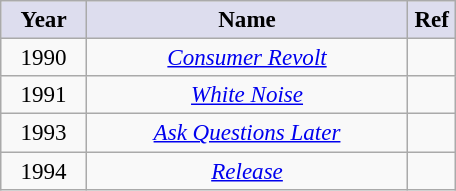<table class="wikitable" style="font-size:96%; text-align:center; margin: 6px;">
<tr>
<th style="background:#dde; width:50px;">Year</th>
<th style="background:#dde; width:207px;">Name</th>
<th style="background:#dde; width:25px;">Ref</th>
</tr>
<tr>
<td>1990</td>
<td><em><a href='#'>Consumer Revolt</a></em></td>
<td></td>
</tr>
<tr>
<td>1991</td>
<td><em><a href='#'>White Noise</a></em></td>
<td></td>
</tr>
<tr>
<td>1993</td>
<td><em><a href='#'>Ask Questions Later</a></em></td>
<td></td>
</tr>
<tr>
<td>1994</td>
<td><em><a href='#'>Release</a></em></td>
<td></td>
</tr>
</table>
